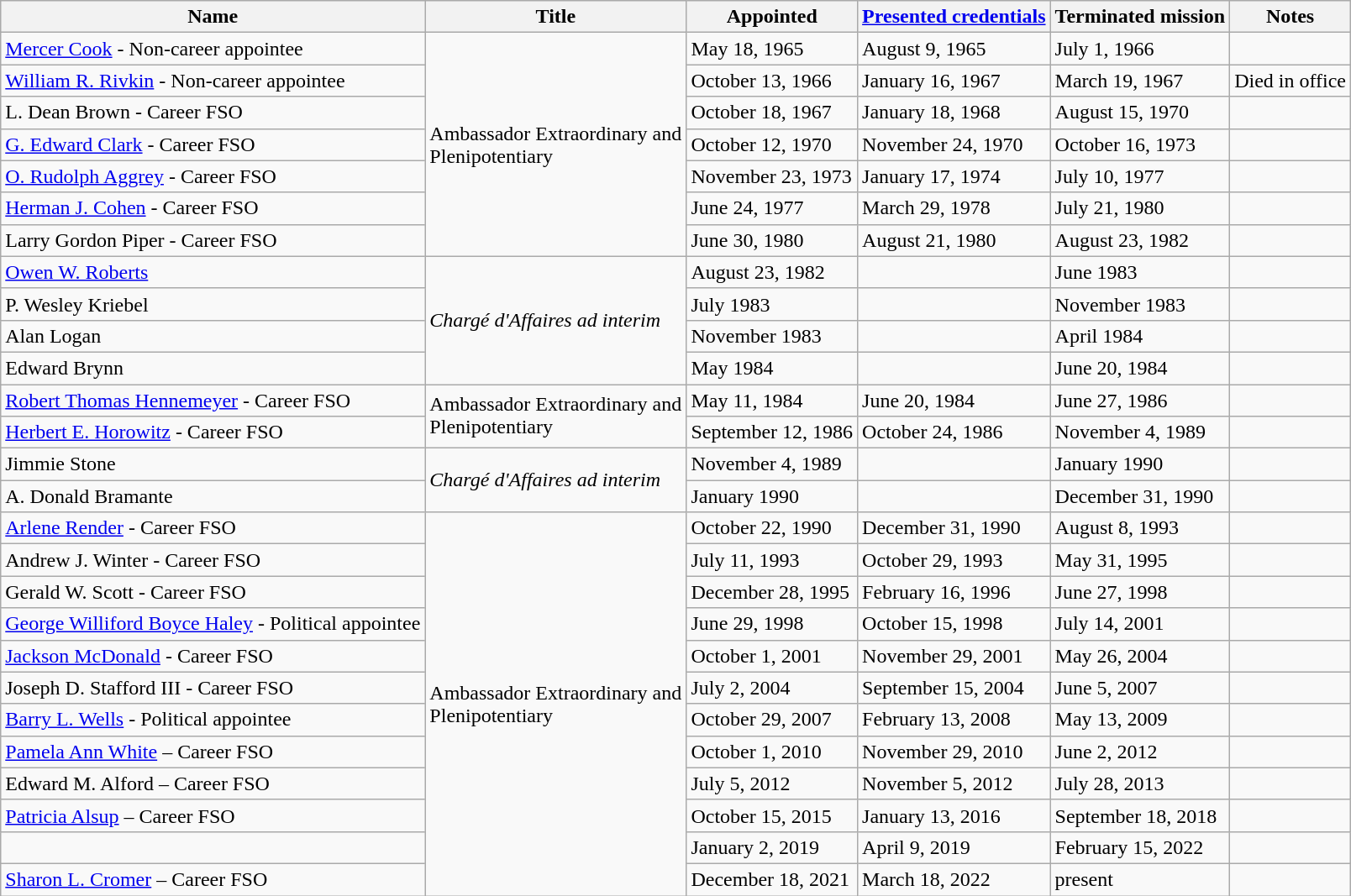<table class="wikitable">
<tr>
<th>Name</th>
<th style="width: 200px;">Title</th>
<th>Appointed</th>
<th><a href='#'>Presented credentials</a></th>
<th>Terminated mission</th>
<th>Notes</th>
</tr>
<tr>
<td><a href='#'>Mercer Cook</a> - Non-career appointee</td>
<td rowspan="7">Ambassador Extraordinary and Plenipotentiary</td>
<td>May 18, 1965</td>
<td>August 9, 1965</td>
<td>July 1, 1966</td>
<td></td>
</tr>
<tr>
<td><a href='#'>William R. Rivkin</a> - Non-career appointee</td>
<td>October 13, 1966</td>
<td>January 16, 1967</td>
<td>March 19, 1967</td>
<td>Died in office</td>
</tr>
<tr>
<td>L. Dean Brown - Career FSO</td>
<td>October 18, 1967</td>
<td>January 18, 1968</td>
<td>August 15, 1970</td>
<td></td>
</tr>
<tr>
<td><a href='#'>G. Edward Clark</a> - Career FSO</td>
<td>October 12, 1970</td>
<td>November 24, 1970</td>
<td>October 16, 1973</td>
<td></td>
</tr>
<tr>
<td><a href='#'>O. Rudolph Aggrey</a> - Career FSO</td>
<td>November 23, 1973</td>
<td>January 17, 1974</td>
<td>July 10, 1977</td>
<td></td>
</tr>
<tr>
<td><a href='#'>Herman J. Cohen</a> - Career FSO</td>
<td>June 24, 1977</td>
<td>March 29, 1978</td>
<td>July 21, 1980</td>
<td></td>
</tr>
<tr>
<td>Larry Gordon Piper - Career FSO</td>
<td>June 30, 1980</td>
<td>August 21, 1980</td>
<td>August 23, 1982</td>
<td></td>
</tr>
<tr>
<td><a href='#'>Owen W. Roberts</a></td>
<td rowspan="4"><em>Chargé d'Affaires ad interim</em></td>
<td>August 23, 1982</td>
<td></td>
<td>June 1983</td>
<td></td>
</tr>
<tr>
<td>P. Wesley Kriebel</td>
<td>July 1983</td>
<td></td>
<td>November 1983</td>
<td></td>
</tr>
<tr>
<td>Alan Logan</td>
<td>November 1983</td>
<td></td>
<td>April 1984</td>
<td></td>
</tr>
<tr>
<td>Edward Brynn</td>
<td>May 1984</td>
<td></td>
<td>June 20, 1984</td>
<td></td>
</tr>
<tr>
<td><a href='#'>Robert Thomas Hennemeyer</a> - Career FSO</td>
<td rowspan="2">Ambassador Extraordinary and Plenipotentiary</td>
<td>May 11, 1984</td>
<td>June 20, 1984</td>
<td>June 27, 1986</td>
<td></td>
</tr>
<tr>
<td><a href='#'>Herbert E. Horowitz</a> - Career FSO</td>
<td>September 12, 1986</td>
<td>October 24, 1986</td>
<td>November 4, 1989</td>
<td></td>
</tr>
<tr>
<td>Jimmie Stone</td>
<td rowspan="2"><em>Chargé d'Affaires ad interim</em></td>
<td>November 4, 1989</td>
<td></td>
<td>January 1990</td>
<td></td>
</tr>
<tr>
<td>A. Donald Bramante</td>
<td>January 1990</td>
<td></td>
<td>December 31, 1990</td>
<td></td>
</tr>
<tr>
<td><a href='#'>Arlene Render</a> - Career FSO</td>
<td rowspan="12">Ambassador Extraordinary and Plenipotentiary</td>
<td>October 22, 1990</td>
<td>December 31, 1990</td>
<td>August 8, 1993</td>
<td></td>
</tr>
<tr>
<td>Andrew J. Winter - Career FSO</td>
<td>July 11, 1993</td>
<td>October 29, 1993</td>
<td>May 31, 1995</td>
<td></td>
</tr>
<tr>
<td>Gerald W. Scott - Career FSO</td>
<td>December 28, 1995</td>
<td>February 16, 1996</td>
<td>June 27, 1998</td>
<td></td>
</tr>
<tr>
<td><a href='#'>George Williford Boyce Haley</a> - Political appointee</td>
<td>June 29, 1998</td>
<td>October 15, 1998</td>
<td>July 14, 2001</td>
<td></td>
</tr>
<tr>
<td><a href='#'>Jackson McDonald</a> - Career FSO</td>
<td>October 1, 2001</td>
<td>November 29, 2001</td>
<td>May 26, 2004</td>
<td></td>
</tr>
<tr>
<td>Joseph D. Stafford III - Career FSO</td>
<td>July 2, 2004</td>
<td>September 15, 2004</td>
<td>June 5, 2007</td>
<td></td>
</tr>
<tr>
<td><a href='#'>Barry L. Wells</a> - Political appointee</td>
<td>October 29, 2007</td>
<td>February 13, 2008</td>
<td>May 13, 2009</td>
<td></td>
</tr>
<tr>
<td><a href='#'>Pamela Ann White</a> – Career FSO</td>
<td>October 1, 2010</td>
<td>November 29, 2010</td>
<td>June 2, 2012</td>
<td></td>
</tr>
<tr>
<td>Edward M. Alford – Career FSO</td>
<td>July 5, 2012</td>
<td>November 5, 2012</td>
<td>July 28, 2013</td>
<td></td>
</tr>
<tr>
<td><a href='#'>Patricia Alsup</a> – Career FSO</td>
<td>October 15, 2015</td>
<td>January 13, 2016</td>
<td>September 18, 2018</td>
<td></td>
</tr>
<tr>
<td></td>
<td>January 2, 2019</td>
<td>April 9, 2019</td>
<td>February 15, 2022</td>
<td></td>
</tr>
<tr>
<td><a href='#'>Sharon L. Cromer</a> – Career FSO</td>
<td>December 18, 2021</td>
<td>March 18, 2022</td>
<td>present</td>
<td></td>
</tr>
</table>
